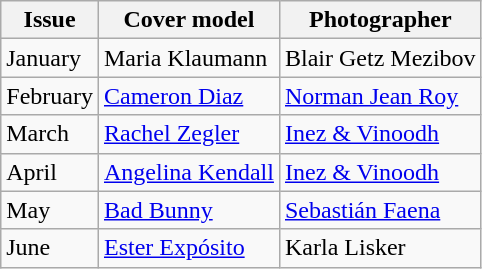<table class="wikitable">
<tr>
<th>Issue</th>
<th>Cover model</th>
<th>Photographer</th>
</tr>
<tr>
<td>January</td>
<td>Maria Klaumann</td>
<td>Blair Getz Mezibov</td>
</tr>
<tr>
<td>February</td>
<td><a href='#'>Cameron Diaz</a></td>
<td><a href='#'>Norman Jean Roy</a></td>
</tr>
<tr>
<td>March</td>
<td><a href='#'>Rachel Zegler</a></td>
<td><a href='#'>Inez & Vinoodh</a></td>
</tr>
<tr>
<td>April</td>
<td><a href='#'>Angelina Kendall</a></td>
<td><a href='#'>Inez & Vinoodh</a></td>
</tr>
<tr>
<td>May</td>
<td><a href='#'>Bad Bunny</a></td>
<td><a href='#'>Sebastián Faena</a></td>
</tr>
<tr>
<td>June</td>
<td><a href='#'>Ester Expósito</a></td>
<td>Karla Lisker</td>
</tr>
</table>
